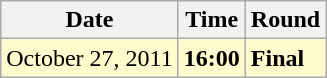<table class="wikitable">
<tr>
<th>Date</th>
<th>Time</th>
<th>Round</th>
</tr>
<tr style=background:lemonchiffon>
<td>October 27, 2011</td>
<td><strong>16:00</strong></td>
<td><strong>Final</strong></td>
</tr>
</table>
